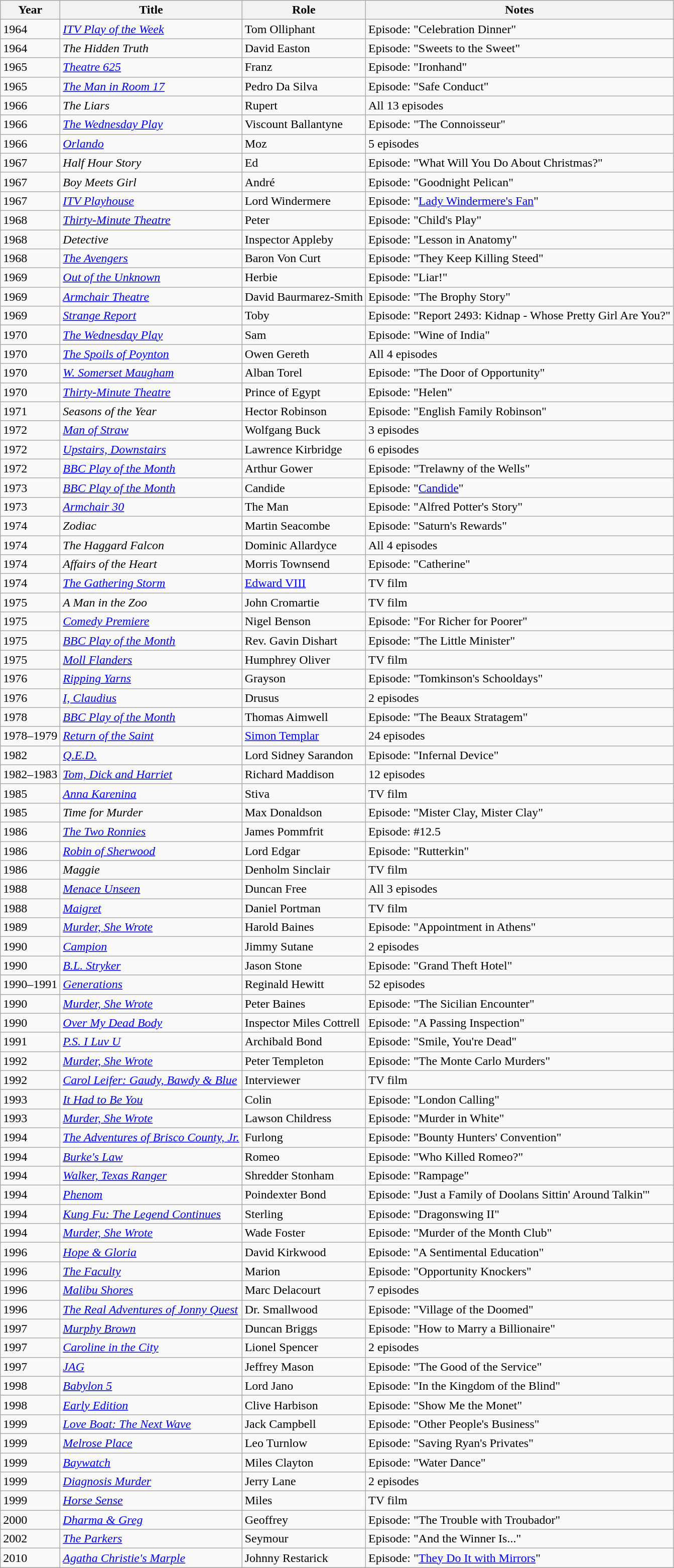<table class="wikitable sortable">
<tr>
<th>Year</th>
<th>Title</th>
<th>Role</th>
<th>Notes</th>
</tr>
<tr>
<td>1964</td>
<td><em><a href='#'>ITV Play of the Week</a></em></td>
<td>Tom Olliphant</td>
<td>Episode: "Celebration Dinner"</td>
</tr>
<tr>
<td>1964</td>
<td><em>The Hidden Truth</em></td>
<td>David Easton</td>
<td>Episode: "Sweets to the Sweet"</td>
</tr>
<tr>
<td>1965</td>
<td><em><a href='#'>Theatre 625</a></em></td>
<td>Franz</td>
<td>Episode: "Ironhand"</td>
</tr>
<tr>
<td>1965</td>
<td><em><a href='#'>The Man in Room 17</a></em></td>
<td>Pedro Da Silva</td>
<td>Episode: "Safe Conduct"</td>
</tr>
<tr>
<td>1966</td>
<td><em>The Liars</em></td>
<td>Rupert</td>
<td>All 13 episodes</td>
</tr>
<tr>
<td>1966</td>
<td><em><a href='#'>The Wednesday Play</a></em></td>
<td>Viscount Ballantyne</td>
<td>Episode: "The Connoisseur"</td>
</tr>
<tr>
<td>1966</td>
<td><em><a href='#'>Orlando</a></em></td>
<td>Moz</td>
<td>5 episodes</td>
</tr>
<tr>
<td>1967</td>
<td><em>Half Hour Story</em></td>
<td>Ed</td>
<td>Episode: "What Will You Do About Christmas?"</td>
</tr>
<tr>
<td>1967</td>
<td><em>Boy Meets Girl</em></td>
<td>André</td>
<td>Episode: "Goodnight Pelican"</td>
</tr>
<tr>
<td>1967</td>
<td><em><a href='#'>ITV Playhouse</a></em></td>
<td>Lord Windermere</td>
<td>Episode: "<a href='#'>Lady Windermere's Fan</a>"</td>
</tr>
<tr>
<td>1968</td>
<td><em><a href='#'>Thirty-Minute Theatre</a></em></td>
<td>Peter</td>
<td>Episode: "Child's Play"</td>
</tr>
<tr>
<td>1968</td>
<td><em>Detective</em></td>
<td>Inspector Appleby</td>
<td>Episode: "Lesson in Anatomy"</td>
</tr>
<tr>
<td>1968</td>
<td><em><a href='#'>The Avengers</a></em></td>
<td>Baron Von Curt</td>
<td>Episode: "They Keep Killing Steed"</td>
</tr>
<tr>
<td>1969</td>
<td><em><a href='#'>Out of the Unknown</a></em></td>
<td>Herbie</td>
<td>Episode: "Liar!"</td>
</tr>
<tr>
<td>1969</td>
<td><em><a href='#'>Armchair Theatre</a></em></td>
<td>David Baurmarez-Smith</td>
<td>Episode: "The Brophy Story"</td>
</tr>
<tr>
<td>1969</td>
<td><em><a href='#'>Strange Report</a></em></td>
<td>Toby</td>
<td>Episode: "Report 2493: Kidnap - Whose Pretty Girl Are You?"</td>
</tr>
<tr>
<td>1970</td>
<td><em><a href='#'>The Wednesday Play</a></em></td>
<td>Sam</td>
<td>Episode: "Wine of India"</td>
</tr>
<tr>
<td>1970</td>
<td><em><a href='#'>The Spoils of Poynton</a></em></td>
<td>Owen Gereth</td>
<td>All 4 episodes</td>
</tr>
<tr>
<td>1970</td>
<td><em><a href='#'>W. Somerset Maugham</a></em></td>
<td>Alban Torel</td>
<td>Episode: "The Door of Opportunity"</td>
</tr>
<tr>
<td>1970</td>
<td><em><a href='#'>Thirty-Minute Theatre</a></em></td>
<td>Prince of Egypt</td>
<td>Episode: "Helen"</td>
</tr>
<tr>
<td>1971</td>
<td><em>Seasons of the Year</em></td>
<td>Hector Robinson</td>
<td>Episode: "English Family Robinson"</td>
</tr>
<tr>
<td>1972</td>
<td><em><a href='#'>Man of Straw</a></em></td>
<td>Wolfgang Buck</td>
<td>3 episodes</td>
</tr>
<tr>
<td>1972</td>
<td><em><a href='#'>Upstairs, Downstairs</a></em></td>
<td>Lawrence Kirbridge</td>
<td>6 episodes</td>
</tr>
<tr>
<td>1972</td>
<td><em><a href='#'>BBC Play of the Month</a></em></td>
<td>Arthur Gower</td>
<td>Episode: "Trelawny of the Wells"</td>
</tr>
<tr>
<td>1973</td>
<td><em><a href='#'>BBC Play of the Month</a></em></td>
<td>Candide</td>
<td>Episode: "<a href='#'>Candide</a>"</td>
</tr>
<tr>
<td>1973</td>
<td><em><a href='#'>Armchair 30</a></em></td>
<td>The Man</td>
<td>Episode: "Alfred Potter's Story"</td>
</tr>
<tr>
<td>1974</td>
<td><em>Zodiac</em></td>
<td>Martin Seacombe</td>
<td>Episode: "Saturn's Rewards"</td>
</tr>
<tr>
<td>1974</td>
<td><em>The Haggard Falcon</em></td>
<td>Dominic Allardyce</td>
<td>All 4 episodes</td>
</tr>
<tr>
<td>1974</td>
<td><em>Affairs of the Heart</em></td>
<td>Morris Townsend</td>
<td>Episode: "Catherine"</td>
</tr>
<tr>
<td>1974</td>
<td><em><a href='#'>The Gathering Storm</a></em></td>
<td><a href='#'>Edward VIII</a></td>
<td>TV film</td>
</tr>
<tr>
<td>1975</td>
<td><em>A Man in the Zoo</em></td>
<td>John Cromartie</td>
<td>TV film</td>
</tr>
<tr>
<td>1975</td>
<td><em><a href='#'>Comedy Premiere</a></em></td>
<td>Nigel Benson</td>
<td>Episode: "For Richer for Poorer"</td>
</tr>
<tr>
<td>1975</td>
<td><em><a href='#'>BBC Play of the Month</a></em></td>
<td>Rev. Gavin Dishart</td>
<td>Episode: "The Little Minister"</td>
</tr>
<tr>
<td>1975</td>
<td><em><a href='#'>Moll Flanders</a></em></td>
<td>Humphrey Oliver</td>
<td>TV film</td>
</tr>
<tr>
<td>1976</td>
<td><em><a href='#'>Ripping Yarns</a></em></td>
<td>Grayson</td>
<td>Episode: "Tomkinson's Schooldays"</td>
</tr>
<tr>
<td>1976</td>
<td><em><a href='#'>I, Claudius</a></em></td>
<td>Drusus</td>
<td>2 episodes</td>
</tr>
<tr>
<td>1978</td>
<td><em><a href='#'>BBC Play of the Month</a></em></td>
<td>Thomas Aimwell</td>
<td>Episode: "The Beaux Stratagem"</td>
</tr>
<tr>
<td>1978–1979</td>
<td><em><a href='#'>Return of the Saint</a></em></td>
<td><a href='#'>Simon Templar</a></td>
<td>24 episodes</td>
</tr>
<tr>
<td>1982</td>
<td><em><a href='#'>Q.E.D.</a></em></td>
<td>Lord Sidney Sarandon</td>
<td>Episode: "Infernal Device"</td>
</tr>
<tr>
<td>1982–1983</td>
<td><em><a href='#'>Tom, Dick and Harriet</a></em></td>
<td>Richard Maddison</td>
<td>12 episodes</td>
</tr>
<tr>
<td>1985</td>
<td><em><a href='#'>Anna Karenina</a></em></td>
<td>Stiva</td>
<td>TV film</td>
</tr>
<tr>
<td>1985</td>
<td><em>Time for Murder</em></td>
<td>Max Donaldson</td>
<td>Episode: "Mister Clay, Mister Clay"</td>
</tr>
<tr>
<td>1986</td>
<td><em><a href='#'>The Two Ronnies</a></em></td>
<td>James Pommfrit</td>
<td>Episode: #12.5</td>
</tr>
<tr>
<td>1986</td>
<td><em><a href='#'>Robin of Sherwood</a></em></td>
<td>Lord Edgar</td>
<td>Episode: "Rutterkin"</td>
</tr>
<tr>
<td>1986</td>
<td><em>Maggie</em></td>
<td>Denholm Sinclair</td>
<td>TV film</td>
</tr>
<tr>
<td>1988</td>
<td><em><a href='#'>Menace Unseen</a></em></td>
<td>Duncan Free</td>
<td>All 3 episodes</td>
</tr>
<tr>
<td>1988</td>
<td><em><a href='#'>Maigret</a></em></td>
<td>Daniel Portman</td>
<td>TV film</td>
</tr>
<tr>
<td>1989</td>
<td><em><a href='#'>Murder, She Wrote</a></em></td>
<td>Harold Baines</td>
<td>Episode: "Appointment in Athens"</td>
</tr>
<tr>
<td>1990</td>
<td><em><a href='#'>Campion</a></em></td>
<td>Jimmy Sutane</td>
<td>2 episodes</td>
</tr>
<tr>
<td>1990</td>
<td><em><a href='#'>B.L. Stryker</a></em></td>
<td>Jason Stone</td>
<td>Episode: "Grand Theft Hotel"</td>
</tr>
<tr>
<td>1990–1991</td>
<td><em><a href='#'>Generations</a></em></td>
<td>Reginald Hewitt</td>
<td>52 episodes</td>
</tr>
<tr>
<td>1990</td>
<td><em><a href='#'>Murder, She Wrote</a></em></td>
<td>Peter Baines</td>
<td>Episode: "The Sicilian Encounter"</td>
</tr>
<tr>
<td>1990</td>
<td><em><a href='#'>Over My Dead Body</a></em></td>
<td>Inspector Miles Cottrell</td>
<td>Episode: "A Passing Inspection"</td>
</tr>
<tr>
<td>1991</td>
<td><em><a href='#'>P.S. I Luv U</a></em></td>
<td>Archibald Bond</td>
<td>Episode: "Smile, You're Dead"</td>
</tr>
<tr>
<td>1992</td>
<td><em><a href='#'>Murder, She Wrote</a></em></td>
<td>Peter Templeton</td>
<td>Episode: "The Monte Carlo Murders"</td>
</tr>
<tr>
<td>1992</td>
<td><em><a href='#'>Carol Leifer: Gaudy, Bawdy & Blue</a></em></td>
<td>Interviewer</td>
<td>TV film</td>
</tr>
<tr>
<td>1993</td>
<td><em><a href='#'>It Had to Be You</a></em></td>
<td>Colin</td>
<td>Episode: "London Calling"</td>
</tr>
<tr>
<td>1993</td>
<td><em><a href='#'>Murder, She Wrote</a></em></td>
<td>Lawson Childress</td>
<td>Episode: "Murder in White"</td>
</tr>
<tr>
<td>1994</td>
<td><em><a href='#'>The Adventures of Brisco County, Jr.</a></em></td>
<td>Furlong</td>
<td>Episode: "Bounty Hunters' Convention"</td>
</tr>
<tr>
<td>1994</td>
<td><em><a href='#'>Burke's Law</a></em></td>
<td>Romeo</td>
<td>Episode: "Who Killed Romeo?"</td>
</tr>
<tr>
<td>1994</td>
<td><em><a href='#'>Walker, Texas Ranger</a></em></td>
<td>Shredder Stonham</td>
<td>Episode: "Rampage"</td>
</tr>
<tr>
<td>1994</td>
<td><em><a href='#'>Phenom</a></em></td>
<td>Poindexter Bond</td>
<td>Episode: "Just a Family of Doolans Sittin' Around Talkin'"</td>
</tr>
<tr>
<td>1994</td>
<td><em><a href='#'>Kung Fu: The Legend Continues</a></em></td>
<td>Sterling</td>
<td>Episode: "Dragonswing II"</td>
</tr>
<tr>
<td>1994</td>
<td><em><a href='#'>Murder, She Wrote</a></em></td>
<td>Wade Foster</td>
<td>Episode: "Murder of the Month Club"</td>
</tr>
<tr>
<td>1996</td>
<td><em><a href='#'>Hope & Gloria</a></em></td>
<td>David Kirkwood</td>
<td>Episode: "A Sentimental Education"</td>
</tr>
<tr>
<td>1996</td>
<td><em><a href='#'>The Faculty</a></em></td>
<td>Marion</td>
<td>Episode: "Opportunity Knockers"</td>
</tr>
<tr>
<td>1996</td>
<td><em><a href='#'>Malibu Shores</a></em></td>
<td>Marc Delacourt</td>
<td>7 episodes</td>
</tr>
<tr>
<td>1996</td>
<td><em><a href='#'>The Real Adventures of Jonny Quest</a></em></td>
<td>Dr. Smallwood</td>
<td>Episode: "Village of the Doomed"</td>
</tr>
<tr>
<td>1997</td>
<td><em><a href='#'>Murphy Brown</a></em></td>
<td>Duncan Briggs</td>
<td>Episode: "How to Marry a Billionaire"</td>
</tr>
<tr>
<td>1997</td>
<td><em><a href='#'>Caroline in the City</a></em></td>
<td>Lionel Spencer</td>
<td>2 episodes</td>
</tr>
<tr>
<td>1997</td>
<td><em><a href='#'>JAG</a></em></td>
<td>Jeffrey Mason</td>
<td>Episode: "The Good of the Service"</td>
</tr>
<tr>
<td>1998</td>
<td><em><a href='#'>Babylon 5</a></em></td>
<td>Lord Jano</td>
<td>Episode: "In the Kingdom of the Blind"</td>
</tr>
<tr>
<td>1998</td>
<td><em><a href='#'>Early Edition</a></em></td>
<td>Clive Harbison</td>
<td>Episode: "Show Me the Monet"</td>
</tr>
<tr>
<td>1999</td>
<td><em><a href='#'>Love Boat: The Next Wave</a></em></td>
<td>Jack Campbell</td>
<td>Episode: "Other People's Business"</td>
</tr>
<tr>
<td>1999</td>
<td><em><a href='#'>Melrose Place</a></em></td>
<td>Leo Turnlow</td>
<td>Episode: "Saving Ryan's Privates"</td>
</tr>
<tr>
<td>1999</td>
<td><em><a href='#'>Baywatch</a></em></td>
<td>Miles Clayton</td>
<td>Episode: "Water Dance"</td>
</tr>
<tr>
<td>1999</td>
<td><em><a href='#'>Diagnosis Murder</a></em></td>
<td>Jerry Lane</td>
<td>2 episodes</td>
</tr>
<tr>
<td>1999</td>
<td><em><a href='#'>Horse Sense</a></em></td>
<td>Miles</td>
<td>TV film</td>
</tr>
<tr>
<td>2000</td>
<td><em><a href='#'>Dharma & Greg</a></em></td>
<td>Geoffrey</td>
<td>Episode: "The Trouble with Troubador"</td>
</tr>
<tr>
<td>2002</td>
<td><em><a href='#'>The Parkers</a></em></td>
<td>Seymour</td>
<td>Episode: "And the Winner Is..."</td>
</tr>
<tr>
<td>2010</td>
<td><em><a href='#'>Agatha Christie's Marple</a></em></td>
<td>Johnny Restarick</td>
<td>Episode: "<a href='#'>They Do It with Mirrors</a>"</td>
</tr>
<tr>
</tr>
</table>
